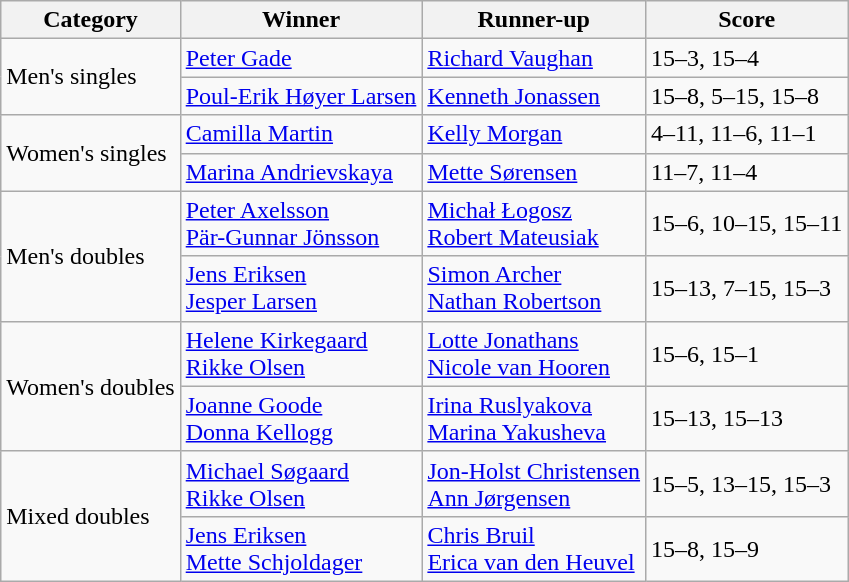<table class="wikitable">
<tr>
<th>Category</th>
<th>Winner</th>
<th>Runner-up</th>
<th>Score</th>
</tr>
<tr>
<td rowspan=2>Men's singles</td>
<td> <a href='#'>Peter Gade</a></td>
<td> <a href='#'>Richard Vaughan</a></td>
<td>15–3, 15–4</td>
</tr>
<tr>
<td> <a href='#'>Poul-Erik Høyer Larsen</a></td>
<td> <a href='#'>Kenneth Jonassen</a></td>
<td>15–8, 5–15, 15–8</td>
</tr>
<tr>
<td rowspan=2>Women's singles</td>
<td> <a href='#'>Camilla Martin</a></td>
<td> <a href='#'>Kelly Morgan</a></td>
<td>4–11, 11–6, 11–1</td>
</tr>
<tr>
<td> <a href='#'>Marina Andrievskaya</a></td>
<td> <a href='#'>Mette Sørensen</a></td>
<td>11–7, 11–4</td>
</tr>
<tr>
<td rowspan=2>Men's doubles</td>
<td> <a href='#'>Peter Axelsson</a><br> <a href='#'>Pär-Gunnar Jönsson</a></td>
<td> <a href='#'>Michał Łogosz</a><br> <a href='#'>Robert Mateusiak</a></td>
<td>15–6, 10–15, 15–11</td>
</tr>
<tr>
<td> <a href='#'>Jens Eriksen</a><br> <a href='#'>Jesper Larsen</a></td>
<td> <a href='#'>Simon Archer</a><br> <a href='#'>Nathan Robertson</a></td>
<td>15–13, 7–15, 15–3</td>
</tr>
<tr>
<td rowspan=2>Women's doubles</td>
<td> <a href='#'>Helene Kirkegaard</a><br> <a href='#'>Rikke Olsen</a></td>
<td> <a href='#'>Lotte Jonathans</a><br> <a href='#'>Nicole van Hooren</a></td>
<td>15–6, 15–1</td>
</tr>
<tr>
<td> <a href='#'>Joanne Goode</a><br> <a href='#'>Donna Kellogg</a></td>
<td> <a href='#'>Irina Ruslyakova</a><br> <a href='#'>Marina Yakusheva</a></td>
<td>15–13, 15–13</td>
</tr>
<tr>
<td rowspan=2>Mixed doubles</td>
<td> <a href='#'>Michael Søgaard</a><br> <a href='#'>Rikke Olsen</a></td>
<td> <a href='#'>Jon-Holst Christensen</a><br> <a href='#'>Ann Jørgensen</a></td>
<td>15–5, 13–15, 15–3</td>
</tr>
<tr>
<td> <a href='#'>Jens Eriksen</a><br> <a href='#'>Mette Schjoldager</a></td>
<td> <a href='#'>Chris Bruil</a><br> <a href='#'>Erica van den Heuvel</a></td>
<td>15–8, 15–9</td>
</tr>
</table>
